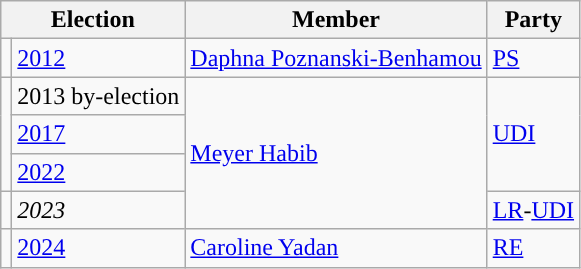<table class="wikitable">
<tr>
<th colspan=2>Election</th>
<th>Member</th>
<th>Party</th>
</tr>
<tr>
<td style="color:inherit;background-color: "></td>
<td><a href='#'>2012</a></td>
<td><a href='#'>Daphna Poznanski-Benhamou</a></td>
<td><a href='#'>PS</a></td>
</tr>
<tr>
<td rowspan="3" style="color:inherit;background-color: "></td>
<td>2013 by-election</td>
<td rowspan="4"><a href='#'>Meyer Habib</a></td>
<td rowspan="3"><a href='#'>UDI</a></td>
</tr>
<tr>
<td><a href='#'>2017</a></td>
</tr>
<tr>
<td><a href='#'>2022</a></td>
</tr>
<tr>
<td style="color:inherit;background-color: "></td>
<td><em>2023</em></td>
<td><a href='#'>LR</a>-<a href='#'>UDI</a></td>
</tr>
<tr>
<td style="color:inherit;background-color: "></td>
<td><a href='#'>2024</a></td>
<td><a href='#'>Caroline Yadan</a></td>
<td><a href='#'>RE</a></td>
</tr>
</table>
